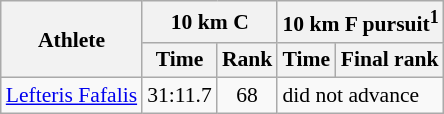<table class="wikitable" border="1" style="font-size:90%">
<tr>
<th rowspan=2>Athlete</th>
<th colspan=2>10 km C</th>
<th colspan=2>10 km F pursuit<sup>1</sup></th>
</tr>
<tr>
<th>Time</th>
<th>Rank</th>
<th>Time</th>
<th>Final rank</th>
</tr>
<tr>
<td><a href='#'>Lefteris Fafalis</a></td>
<td align=center>31:11.7</td>
<td align=center>68</td>
<td colspan="2">did not advance</td>
</tr>
</table>
